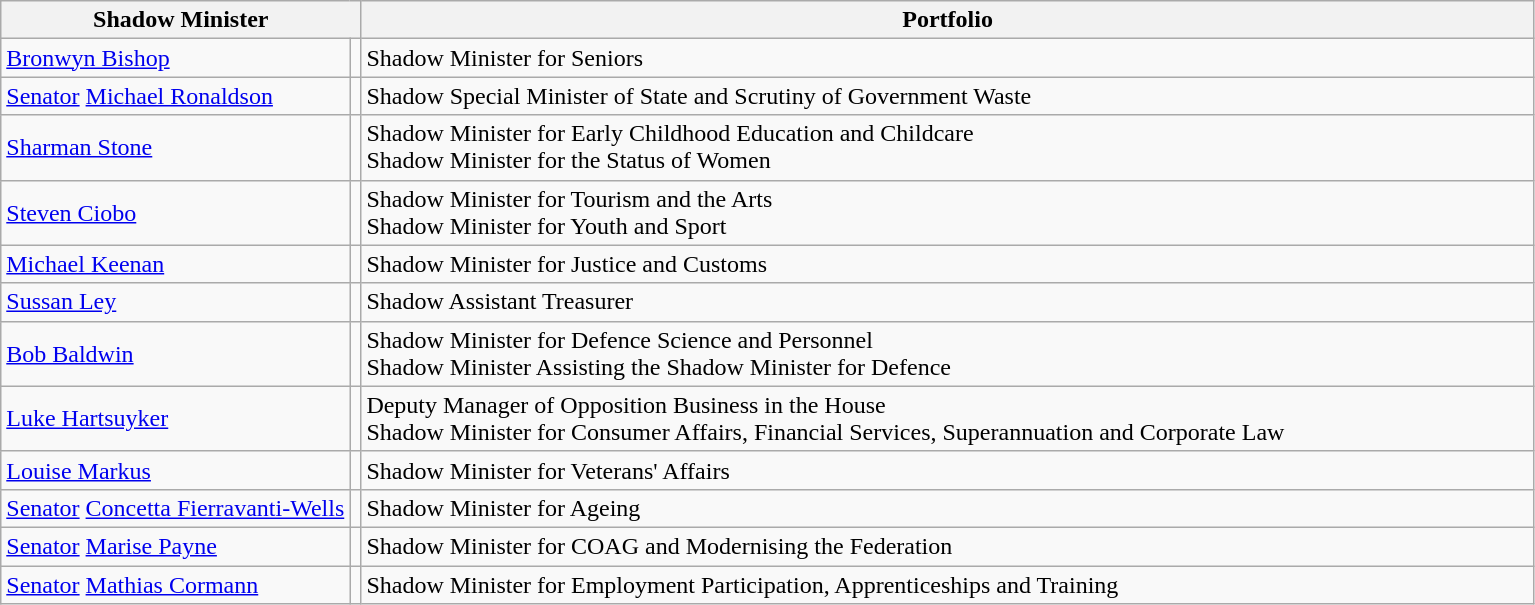<table class="wikitable">
<tr>
<th width=80 colspan="2">Shadow Minister</th>
<th width=775>Portfolio</th>
</tr>
<tr>
<td><a href='#'>Bronwyn Bishop</a> </td>
<td></td>
<td>Shadow Minister for Seniors</td>
</tr>
<tr>
<td><a href='#'>Senator</a> <a href='#'>Michael Ronaldson</a></td>
<td></td>
<td>Shadow Special Minister of State and Scrutiny of Government Waste</td>
</tr>
<tr>
<td><a href='#'>Sharman Stone</a> </td>
<td></td>
<td>Shadow Minister for Early Childhood Education and Childcare<br>Shadow Minister for the Status of Women</td>
</tr>
<tr>
<td><a href='#'>Steven Ciobo</a> </td>
<td></td>
<td>Shadow Minister for Tourism and the Arts<br>Shadow Minister for Youth and Sport</td>
</tr>
<tr>
<td><a href='#'>Michael Keenan</a> </td>
<td></td>
<td>Shadow Minister for Justice and Customs</td>
</tr>
<tr>
<td><a href='#'>Sussan Ley</a> </td>
<td></td>
<td>Shadow Assistant Treasurer</td>
</tr>
<tr>
<td><a href='#'>Bob Baldwin</a> </td>
<td></td>
<td>Shadow Minister for Defence Science and Personnel<br>Shadow Minister Assisting the Shadow Minister for Defence</td>
</tr>
<tr>
<td><a href='#'>Luke Hartsuyker</a> </td>
<td></td>
<td>Deputy Manager of Opposition Business in the House<br>Shadow Minister for Consumer Affairs, Financial Services, Superannuation and Corporate Law</td>
</tr>
<tr>
<td><a href='#'>Louise Markus</a> </td>
<td></td>
<td>Shadow Minister for Veterans' Affairs</td>
</tr>
<tr>
<td><a href='#'>Senator</a> <a href='#'>Concetta Fierravanti-Wells</a></td>
<td></td>
<td>Shadow Minister for Ageing</td>
</tr>
<tr>
<td><a href='#'>Senator</a> <a href='#'>Marise Payne</a></td>
<td></td>
<td>Shadow Minister for COAG and Modernising the Federation</td>
</tr>
<tr>
<td><a href='#'>Senator</a> <a href='#'>Mathias Cormann</a></td>
<td></td>
<td>Shadow Minister for Employment Participation, Apprenticeships and Training</td>
</tr>
</table>
